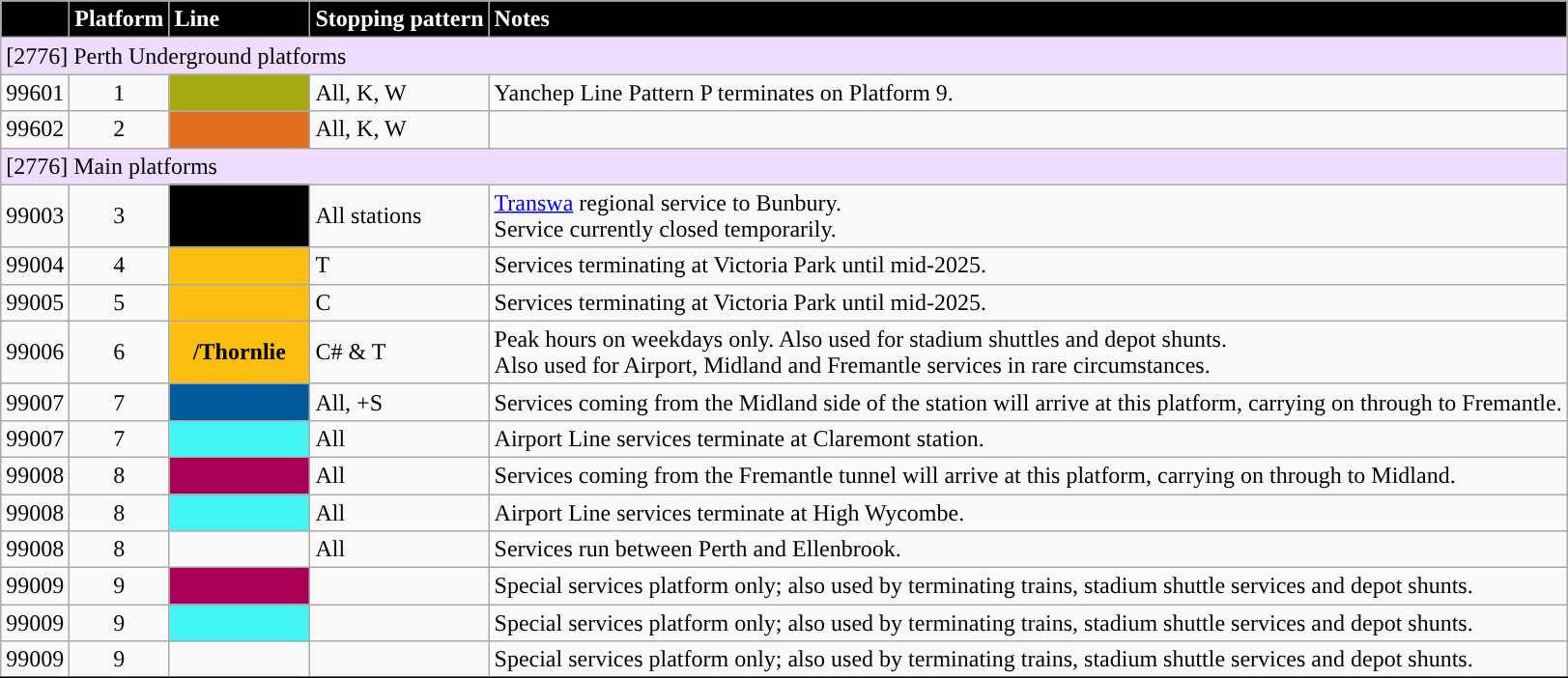<table class="wikitable" style="float: none; margin-center: 1em; margin-bottom: 0.5em; border: black solid 1px; text-align:center;">
<tr style="color:white;">
<th style="background:#000000; text-align:left;"></th>
<th style="background:#000000; text-align:left;">Platform</th>
<th style="background:#000000; text-align:left; width:90px;">Line</th>
<th style="background:#000000; text-align:left;">Stopping pattern</th>
<th style="background:#000000; text-align:left;">Notes</th>
</tr>
<tr>
<td colspan="5" style="background:#EDF; text-align:left;">[2776] Perth Underground platforms</td>
</tr>
<tr>
<td>99601</td>
<td>1</td>
<td style="color:white; background:#A6AA12;"><strong><a href='#'></a></strong></td>
<td style="text-align:left;">All, K, W</td>
<td style="text-align:left;">Yanchep Line Pattern P terminates on Platform 9.</td>
</tr>
<tr>
<td>99602</td>
<td>2</td>
<td style="color:white; background:#E06F1D;"><strong><a href='#'></a></strong></td>
<td style="text-align:left;">All, K, W</td>
<td style="text-align:left;"></td>
</tr>
<tr>
<td colspan="5" style="background:#EDF; text-align:left;">[2776] Main platforms</td>
</tr>
<tr>
<td>99003</td>
<td>3</td>
<td style="color:#E0730E; background:#000000;"><strong><a href='#'></a></strong></td>
<td style="text-align:left;">All stations</td>
<td style="text-align:left;"><a href='#'>Transwa</a> regional service to Bunbury.<br>Service currently closed temporarily.</td>
</tr>
<tr>
<td>99004</td>
<td>4</td>
<td style="color:black; background:#FEBE10;"><strong><a href='#'></a></strong></td>
<td style="text-align:left;">T</td>
<td style="text-align:left;">Services terminating at Victoria Park until mid-2025.</td>
</tr>
<tr>
<td>99005</td>
<td>5</td>
<td style="color:black; background:#FEBE10;"><strong><a href='#'></a></strong></td>
<td style="text-align:left;">C</td>
<td style="text-align:left;">Services terminating at Victoria Park until mid-2025.</td>
</tr>
<tr>
<td>99006</td>
<td>6</td>
<td style="color:black; background:#FEBE10;"><strong><a href='#'></a>/Thornlie</strong></td>
<td style="text-align:left;">C# & T</td>
<td style="text-align:left;">Peak hours on weekdays only. Also used for stadium shuttles and depot shunts.<br>Also used for Airport, Midland and Fremantle services in rare circumstances.</td>
</tr>
<tr>
<td>99007</td>
<td>7</td>
<td style="color:white; background:#005A9C;"><strong><a href='#'></a></strong></td>
<td style="text-align:left;">All, +S</td>
<td style="text-align:left;">Services coming from the Midland side of the station will arrive at this platform, carrying on through to Fremantle.</td>
</tr>
<tr>
<td>99007</td>
<td>7</td>
<td style="color:white; background:#42f5f2;"><strong><a href='#'></a></strong></td>
<td style="text-align:left;">All</td>
<td style="text-align:left;">Airport Line services terminate at Claremont station.</td>
</tr>
<tr>
<td>99008</td>
<td>8</td>
<td style="color:white; background:#A90056;"><strong><a href='#'></a></strong></td>
<td style="text-align:left;">All</td>
<td style="text-align:left;">Services coming from the Fremantle tunnel will arrive at this platform, carrying on through to Midland.</td>
</tr>
<tr>
<td>99008</td>
<td>8</td>
<td style="color:white; background:#42f5f2;"><strong><a href='#'></a></strong></td>
<td style="text-align:left;">All</td>
<td style="text-align:left;">Airport Line services terminate at High Wycombe.</td>
</tr>
<tr>
<td>99008</td>
<td>8</td>
<td style="color:white; background:#"><strong><a href='#'></a></strong></td>
<td style="text-align:left;">All</td>
<td style="text-align:left;">Services run between Perth and Ellenbrook.</td>
</tr>
<tr>
<td>99009</td>
<td>9</td>
<td style="color:white; background:#A90056;"><strong><a href='#'></a></strong></td>
<td></td>
<td style="text-align:left;">Special services platform only; also used by terminating trains, stadium shuttle services and depot shunts.</td>
</tr>
<tr>
<td>99009</td>
<td>9</td>
<td style="color:white; background:#42f5f2;"><strong><a href='#'></a></strong></td>
<td></td>
<td style="text-align:left;">Special services platform only; also used by terminating trains, stadium shuttle services and depot shunts.</td>
</tr>
<tr>
<td>99009</td>
<td>9</td>
<td style="color:white; background:#"><strong><a href='#'></a></strong></td>
<td style="text-align:left;"></td>
<td style="text-align:left;">Special services platform only; also used by terminating trains, stadium shuttle services and depot shunts.</td>
</tr>
<tr>
</tr>
</table>
